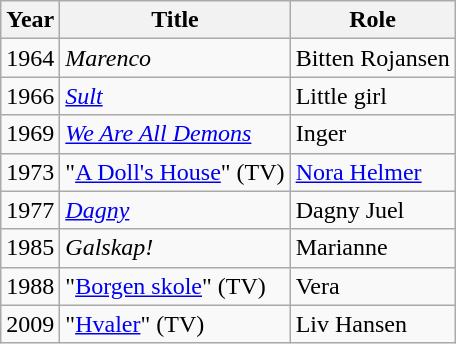<table class="wikitable">
<tr>
<th>Year</th>
<th>Title</th>
<th>Role</th>
</tr>
<tr>
<td>1964</td>
<td><em>Marenco</em></td>
<td>Bitten Rojansen</td>
</tr>
<tr>
<td>1966</td>
<td><em><a href='#'>Sult</a></em></td>
<td>Little girl</td>
</tr>
<tr>
<td>1969</td>
<td><em><a href='#'>We Are All Demons</a></em></td>
<td>Inger</td>
</tr>
<tr>
<td>1973</td>
<td>"<a href='#'>A Doll's House</a>" (TV)</td>
<td><a href='#'>Nora Helmer</a></td>
</tr>
<tr>
<td>1977</td>
<td><em><a href='#'>Dagny</a></em></td>
<td>Dagny Juel</td>
</tr>
<tr>
<td>1985</td>
<td><em>Galskap!</em></td>
<td>Marianne</td>
</tr>
<tr>
<td>1988</td>
<td>"<a href='#'>Borgen skole</a>" (TV)</td>
<td>Vera</td>
</tr>
<tr>
<td>2009</td>
<td>"<a href='#'>Hvaler</a>" (TV)</td>
<td>Liv Hansen</td>
</tr>
</table>
